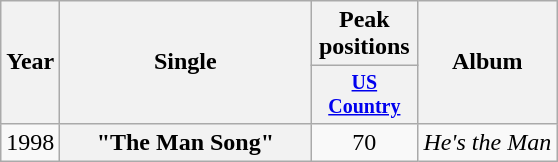<table class="wikitable plainrowheaders" style="text-align:center;">
<tr>
<th rowspan="2">Year</th>
<th rowspan="2" style="width:10em;">Single</th>
<th colspan="1">Peak positions</th>
<th rowspan="2">Album</th>
</tr>
<tr style="font-size:smaller;">
<th width="65"><a href='#'>US Country</a></th>
</tr>
<tr>
<td>1998</td>
<th scope="row">"The Man Song"</th>
<td>70</td>
<td><em>He's the Man</em></td>
</tr>
</table>
